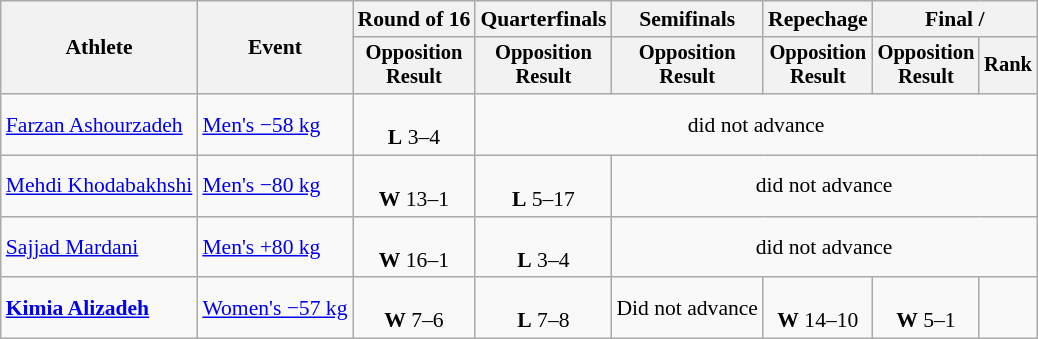<table class="wikitable" style="font-size:90%;">
<tr>
<th rowspan=2>Athlete</th>
<th rowspan=2>Event</th>
<th>Round of 16</th>
<th>Quarterfinals</th>
<th>Semifinals</th>
<th>Repechage</th>
<th colspan=2>Final / </th>
</tr>
<tr style="font-size:95%">
<th>Opposition<br>Result</th>
<th>Opposition<br>Result</th>
<th>Opposition<br>Result</th>
<th>Opposition<br>Result</th>
<th>Opposition<br>Result</th>
<th>Rank</th>
</tr>
<tr align=center>
<td align=left><a href='#'>Farzan Ashourzadeh</a></td>
<td align=left><a href='#'>Men's −58 kg</a></td>
<td><br><strong>L</strong> 3–4</td>
<td colspan=5>did not advance</td>
</tr>
<tr align=center>
<td align=left><a href='#'>Mehdi Khodabakhshi</a></td>
<td align=left><a href='#'>Men's −80 kg</a></td>
<td><br><strong>W</strong> 13–1 </td>
<td><br><strong>L</strong> 5–17 </td>
<td colspan=5>did not advance</td>
</tr>
<tr align=center>
<td align=left><a href='#'>Sajjad Mardani</a></td>
<td align=left><a href='#'>Men's +80 kg</a></td>
<td><br><strong>W</strong> 16–1 </td>
<td><br><strong>L</strong> 3–4 </td>
<td colspan=5>did not advance</td>
</tr>
<tr align=center>
<td align=left><strong><a href='#'>Kimia Alizadeh</a></strong></td>
<td align=left><a href='#'>Women's −57 kg</a></td>
<td><br><strong>W</strong> 7–6</td>
<td><br><strong>L</strong> 7–8</td>
<td>Did not advance</td>
<td><br><strong>W</strong> 14–10</td>
<td><br><strong>W</strong> 5–1</td>
<td></td>
</tr>
</table>
